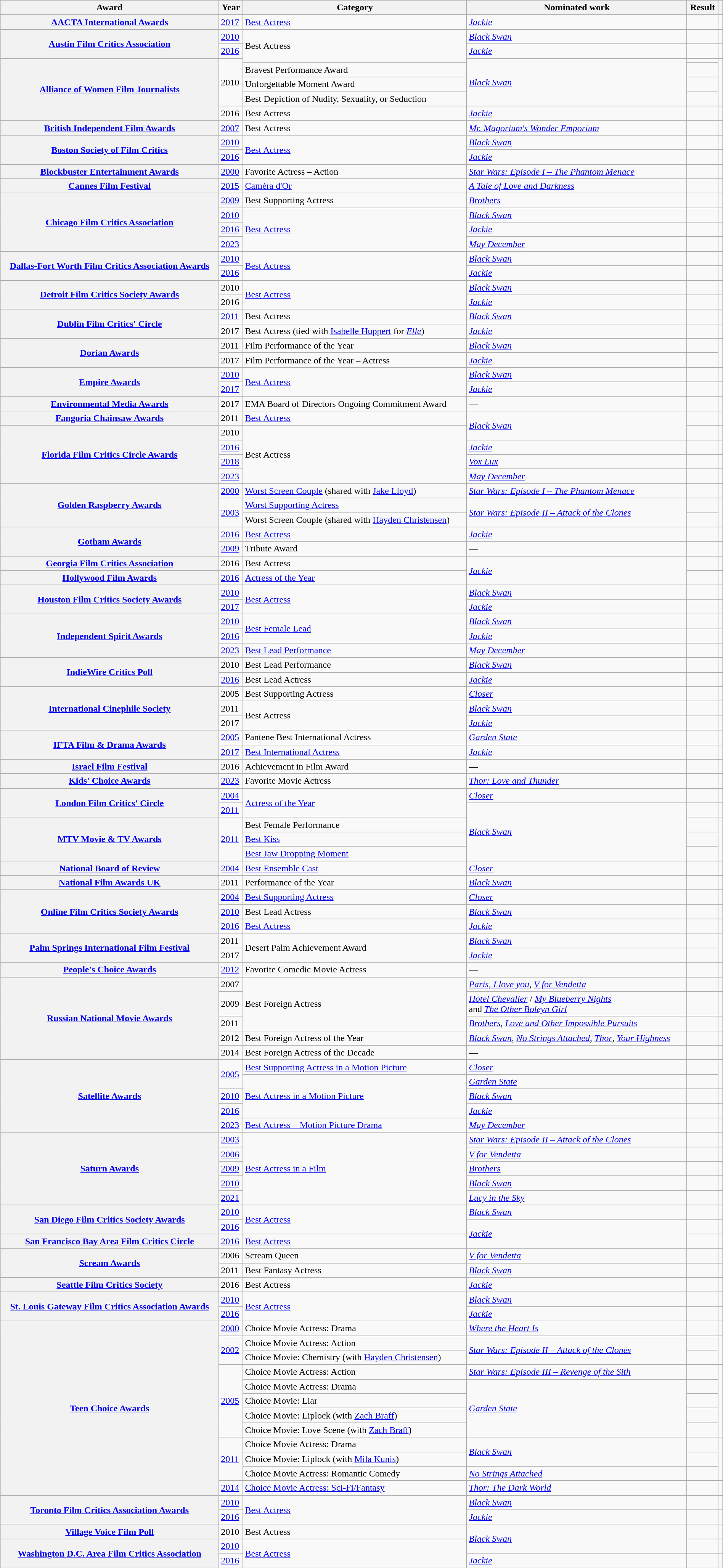<table class="wikitable sortable plainrowheaders" style="width: 100%;">
<tr>
<th>Award</th>
<th>Year</th>
<th>Category</th>
<th>Nominated work</th>
<th>Result</th>
<th scope="col" class="unsortable"></th>
</tr>
<tr>
<th scope="row"><a href='#'>AACTA International Awards</a></th>
<td><a href='#'>2017</a></td>
<td><a href='#'>Best Actress</a></td>
<td><em><a href='#'>Jackie</a></em></td>
<td></td>
<td style="text-align:center;"></td>
</tr>
<tr>
<th rowspan="2" scope="row"><a href='#'>Austin Film Critics Association</a></th>
<td><a href='#'>2010</a></td>
<td rowspan="3">Best Actress</td>
<td><em><a href='#'>Black Swan</a></em></td>
<td></td>
<td style="text-align:center;"></td>
</tr>
<tr>
<td><a href='#'>2016</a></td>
<td><em><a href='#'>Jackie</a></em></td>
<td></td>
<td style="text-align:center;"></td>
</tr>
<tr>
<th rowspan="5" scope="row"><a href='#'>Alliance of Women Film Journalists</a></th>
<td rowspan="4">2010</td>
<td rowspan="4"><em><a href='#'>Black Swan</a></em></td>
<td></td>
<td rowspan="4" style="text-align:center;"><br></td>
</tr>
<tr>
<td>Bravest Performance Award</td>
<td></td>
</tr>
<tr>
<td>Unforgettable Moment Award</td>
<td></td>
</tr>
<tr>
<td>Best Depiction of Nudity, Sexuality, or Seduction</td>
<td></td>
</tr>
<tr>
<td>2016</td>
<td>Best Actress</td>
<td><em><a href='#'>Jackie</a></em></td>
<td></td>
<td style="text-align:center;"></td>
</tr>
<tr>
<th scope="row"><a href='#'>British Independent Film Awards</a></th>
<td><a href='#'>2007</a></td>
<td>Best Actress</td>
<td><em><a href='#'>Mr. Magorium's Wonder Emporium</a></em></td>
<td></td>
<td></td>
</tr>
<tr>
<th rowspan="2" scope="row"><a href='#'>Boston Society of Film Critics</a></th>
<td><a href='#'>2010</a></td>
<td rowspan="2" scope="row"><a href='#'>Best Actress</a></td>
<td><em><a href='#'>Black Swan</a></em></td>
<td></td>
<td style="text-align:center;"></td>
</tr>
<tr>
<td><a href='#'>2016</a></td>
<td><em><a href='#'>Jackie</a></em></td>
<td></td>
<td style="text-align:center;"></td>
</tr>
<tr>
<th scope="row"><a href='#'>Blockbuster Entertainment Awards</a></th>
<td><a href='#'>2000</a></td>
<td>Favorite Actress – Action</td>
<td><em><a href='#'>Star Wars: Episode I – The Phantom Menace</a></em></td>
<td></td>
<td style="text-align:center;"></td>
</tr>
<tr>
<th scope="row"><a href='#'>Cannes Film Festival</a></th>
<td><a href='#'>2015</a></td>
<td><a href='#'>Caméra d'Or</a></td>
<td><em><a href='#'>A Tale of Love and Darkness</a></em></td>
<td></td>
<td style="text-align:center;"></td>
</tr>
<tr>
<th rowspan="4" scope="row"><a href='#'>Chicago Film Critics Association</a></th>
<td><a href='#'>2009</a></td>
<td>Best Supporting Actress</td>
<td><em><a href='#'>Brothers</a></em></td>
<td></td>
<td style="text-align:center;"></td>
</tr>
<tr>
<td><a href='#'>2010</a></td>
<td rowspan="3" scope="row"><a href='#'>Best Actress</a></td>
<td><em><a href='#'>Black Swan</a></em></td>
<td></td>
<td style="text-align:center;"></td>
</tr>
<tr>
<td><a href='#'>2016</a></td>
<td><em><a href='#'>Jackie</a></em></td>
<td></td>
<td style="text-align:center;"></td>
</tr>
<tr>
<td><a href='#'>2023</a></td>
<td><em><a href='#'>May December</a></em></td>
<td></td>
<td style="text-align:center;"></td>
</tr>
<tr>
<th rowspan="2" scope="row"><a href='#'>Dallas-Fort Worth Film Critics Association Awards</a></th>
<td><a href='#'>2010</a></td>
<td rowspan="2"><a href='#'>Best Actress</a></td>
<td><em><a href='#'>Black Swan</a></em></td>
<td></td>
<td style="text-align:center;"></td>
</tr>
<tr>
<td><a href='#'>2016</a></td>
<td><em><a href='#'>Jackie</a></em></td>
<td></td>
<td style="text-align:center;"></td>
</tr>
<tr>
<th rowspan="2" scope="row"><a href='#'>Detroit Film Critics Society Awards</a></th>
<td>2010</td>
<td rowspan="2"><a href='#'>Best Actress</a></td>
<td><em><a href='#'>Black Swan</a></em></td>
<td></td>
<td style="text-align:center;"></td>
</tr>
<tr>
<td>2016</td>
<td><em><a href='#'>Jackie</a></em></td>
<td></td>
<td style="text-align:center;"></td>
</tr>
<tr>
<th rowspan="2" scope="row"><a href='#'>Dublin Film Critics' Circle</a></th>
<td><a href='#'>2011</a></td>
<td>Best Actress</td>
<td><em><a href='#'>Black Swan</a></em></td>
<td></td>
<td style="text-align:center;"></td>
</tr>
<tr>
<td>2017</td>
<td>Best Actress (tied with <a href='#'>Isabelle Huppert</a> for <em><a href='#'>Elle</a></em>)</td>
<td><em><a href='#'>Jackie</a></em></td>
<td></td>
<td style="text-align:center;"></td>
</tr>
<tr>
<th rowspan="2" scope="row"><a href='#'>Dorian Awards</a></th>
<td>2011</td>
<td>Film Performance of the Year</td>
<td><em><a href='#'>Black Swan</a></em></td>
<td></td>
<td rowspan="2" style="text-align:center;"></td>
</tr>
<tr>
<td>2017</td>
<td>Film Performance of the Year – Actress</td>
<td><em><a href='#'>Jackie</a></em></td>
<td></td>
</tr>
<tr>
<th rowspan="2" scope="row" scope="row"><a href='#'>Empire Awards</a></th>
<td><a href='#'>2010</a></td>
<td rowspan="2" scope="row"><a href='#'>Best Actress</a></td>
<td><em><a href='#'>Black Swan</a></em></td>
<td></td>
<td style="text-align:center;"></td>
</tr>
<tr>
<td><a href='#'>2017</a></td>
<td><em><a href='#'>Jackie</a></em></td>
<td></td>
<td style="text-align:center;"></td>
</tr>
<tr>
<th scope="row"><a href='#'>Environmental Media Awards</a></th>
<td>2017</td>
<td>EMA Board of Directors Ongoing Commitment Award</td>
<td>—</td>
<td></td>
<td style="text-align:center;"></td>
</tr>
<tr>
<th scope="row"><a href='#'>Fangoria Chainsaw Awards</a></th>
<td>2011</td>
<td><a href='#'>Best Actress</a></td>
<td rowspan="2"><em><a href='#'>Black Swan</a></em></td>
<td></td>
<td style="text-align:center;"></td>
</tr>
<tr>
<th rowspan="4" scope="row"><a href='#'>Florida Film Critics Circle Awards</a></th>
<td>2010</td>
<td rowspan="4">Best Actress</td>
<td></td>
<td style="text-align:center;"></td>
</tr>
<tr>
<td><a href='#'>2016</a></td>
<td><em><a href='#'>Jackie</a></em></td>
<td></td>
<td style="text-align:center;"></td>
</tr>
<tr>
<td><a href='#'>2018</a></td>
<td><em><a href='#'>Vox Lux</a></em></td>
<td></td>
<td style="text-align:center;"></td>
</tr>
<tr>
<td><a href='#'>2023</a></td>
<td><em><a href='#'>May December</a></em></td>
<td></td>
<td style="text-align:center;"></td>
</tr>
<tr>
<th rowspan="3" scope="row"><a href='#'>Golden Raspberry Awards</a></th>
<td><a href='#'>2000</a></td>
<td><a href='#'>Worst Screen Couple</a> (shared with <a href='#'>Jake Lloyd</a>)</td>
<td><em><a href='#'>Star Wars: Episode I – The Phantom Menace</a></em></td>
<td></td>
<td style="text-align:center;"></td>
</tr>
<tr>
<td rowspan="2" scope="row"><a href='#'>2003</a></td>
<td><a href='#'>Worst Supporting Actress</a></td>
<td rowspan="2"><em><a href='#'>Star Wars: Episode II – Attack of the Clones</a></em></td>
<td></td>
<td rowspan="2" style="text-align:center;"></td>
</tr>
<tr>
<td>Worst Screen Couple (shared with <a href='#'>Hayden Christensen</a>)</td>
<td></td>
</tr>
<tr>
<th rowspan="2" scope="row"><a href='#'>Gotham Awards</a></th>
<td><a href='#'>2016</a></td>
<td><a href='#'>Best Actress</a></td>
<td><em><a href='#'>Jackie</a></em></td>
<td></td>
<td style="text-align:center;"></td>
</tr>
<tr>
<td><a href='#'>2009</a></td>
<td>Tribute Award</td>
<td>—</td>
<td></td>
<td style="text-align:center;"></td>
</tr>
<tr>
<th scope="row"><a href='#'>Georgia Film Critics Association</a></th>
<td>2016</td>
<td>Best Actress</td>
<td rowspan="2"><em><a href='#'>Jackie</a></em></td>
<td></td>
<td style="text-align:center;"></td>
</tr>
<tr>
<th scope="row"><a href='#'>Hollywood Film Awards</a></th>
<td><a href='#'>2016</a></td>
<td><a href='#'>Actress of the Year</a></td>
<td></td>
<td style="text-align:center;"></td>
</tr>
<tr>
<th rowspan="2" scope="row"><a href='#'>Houston Film Critics Society Awards</a></th>
<td><a href='#'>2010</a></td>
<td rowspan="2"><a href='#'>Best Actress</a></td>
<td><em><a href='#'>Black Swan</a></em></td>
<td></td>
<td style="text-align:center;"></td>
</tr>
<tr>
<td><a href='#'>2017</a></td>
<td><em><a href='#'>Jackie</a></em></td>
<td></td>
<td style="text-align:center;"></td>
</tr>
<tr>
<th rowspan="3" scope="row"><a href='#'>Independent Spirit Awards</a></th>
<td><a href='#'>2010</a></td>
<td rowspan="2" scope="row"><a href='#'>Best Female Lead</a></td>
<td><em><a href='#'>Black Swan</a></em></td>
<td></td>
<td style="text-align:center;"></td>
</tr>
<tr>
<td><a href='#'>2016</a></td>
<td><em><a href='#'>Jackie</a></em></td>
<td></td>
<td style="text-align:center;"></td>
</tr>
<tr>
<td><a href='#'>2023</a></td>
<td><a href='#'>Best Lead Performance</a></td>
<td><em><a href='#'>May December</a></em></td>
<td></td>
<td style="text-align:center;"></td>
</tr>
<tr>
<th rowspan="2" scope="row"><a href='#'>IndieWire Critics Poll</a></th>
<td>2010</td>
<td>Best Lead Performance</td>
<td><em><a href='#'>Black Swan</a></em></td>
<td></td>
<td style="text-align:center;"></td>
</tr>
<tr>
<td><a href='#'>2016</a></td>
<td>Best Lead Actress</td>
<td><em><a href='#'>Jackie</a></em></td>
<td></td>
<td style="text-align:center;"></td>
</tr>
<tr>
<th rowspan="3" scope="row"><a href='#'>International Cinephile Society</a></th>
<td>2005</td>
<td>Best Supporting Actress</td>
<td><em><a href='#'>Closer</a></em></td>
<td></td>
<td style="text-align:center;"></td>
</tr>
<tr>
<td>2011</td>
<td rowspan="2">Best Actress</td>
<td><em><a href='#'>Black Swan</a></em></td>
<td></td>
<td style="text-align:center;"></td>
</tr>
<tr>
<td>2017</td>
<td><em><a href='#'>Jackie</a></em></td>
<td></td>
<td style="text-align:center;"></td>
</tr>
<tr>
<th rowspan="2" scope="row"><a href='#'>IFTA Film & Drama Awards</a></th>
<td><a href='#'>2005</a></td>
<td>Pantene Best International Actress</td>
<td><em><a href='#'>Garden State</a></em></td>
<td></td>
<td style="text-align:center;"></td>
</tr>
<tr>
<td><a href='#'>2017</a></td>
<td><a href='#'>Best International Actress</a></td>
<td><em><a href='#'>Jackie</a></em></td>
<td></td>
<td style="text-align:center;"></td>
</tr>
<tr>
<th scope="row"><a href='#'>Israel Film Festival</a></th>
<td>2016</td>
<td>Achievement in Film Award</td>
<td>—</td>
<td></td>
<td style="text-align:center;"></td>
</tr>
<tr>
<th scope="row"><a href='#'>Kids' Choice Awards</a></th>
<td><a href='#'>2023</a></td>
<td>Favorite Movie Actress</td>
<td><em><a href='#'>Thor: Love and Thunder</a></em></td>
<td></td>
<td style="text-align:center;"></td>
</tr>
<tr>
<th rowspan="2" scope="row"><a href='#'>London Film Critics' Circle</a></th>
<td><a href='#'>2004</a></td>
<td rowspan="2"><a href='#'>Actress of the Year</a></td>
<td><em><a href='#'>Closer</a></em></td>
<td></td>
<td style="text-align:center;"></td>
</tr>
<tr>
<td><a href='#'>2011</a></td>
<td rowspan="4"><em><a href='#'>Black Swan</a></em></td>
<td></td>
<td style="text-align:center;"></td>
</tr>
<tr>
<th rowspan="3" scope="row"><a href='#'>MTV Movie & TV Awards</a></th>
<td rowspan="3" scope="row"><a href='#'>2011</a></td>
<td>Best Female Performance</td>
<td></td>
<td rowspan="3" style="text-align:center;"></td>
</tr>
<tr>
<td><a href='#'>Best Kiss</a></td>
<td></td>
</tr>
<tr>
<td><a href='#'>Best Jaw Dropping Moment</a></td>
<td></td>
</tr>
<tr>
<th scope="row"><a href='#'>National Board of Review</a></th>
<td><a href='#'>2004</a></td>
<td><a href='#'>Best Ensemble Cast</a></td>
<td><em><a href='#'>Closer</a></em></td>
<td></td>
<td style="text-align:center;"></td>
</tr>
<tr>
<th scope="row"><a href='#'>National Film Awards UK</a></th>
<td>2011</td>
<td>Performance of the Year</td>
<td><em><a href='#'>Black Swan</a></em></td>
<td></td>
<td style="text-align:center;"></td>
</tr>
<tr>
<th rowspan="3" scope="row"><a href='#'>Online Film Critics Society Awards</a></th>
<td><a href='#'>2004</a></td>
<td><a href='#'>Best Supporting Actress</a></td>
<td><em><a href='#'>Closer</a></em></td>
<td></td>
<td style="text-align:center;"></td>
</tr>
<tr>
<td><a href='#'>2010</a></td>
<td>Best Lead Actress</td>
<td><em><a href='#'>Black Swan</a></em></td>
<td></td>
<td style="text-align:center;"></td>
</tr>
<tr>
<td><a href='#'>2016</a></td>
<td><a href='#'>Best Actress</a></td>
<td><em><a href='#'>Jackie</a></em></td>
<td></td>
<td style="text-align:center;"></td>
</tr>
<tr>
<th rowspan="2" scope="row"><a href='#'>Palm Springs International Film Festival</a></th>
<td>2011</td>
<td rowspan="2">Desert Palm Achievement Award</td>
<td><em><a href='#'>Black Swan</a></em></td>
<td></td>
<td rowspan="2" style="text-align:center;"></td>
</tr>
<tr>
<td>2017</td>
<td><em><a href='#'>Jackie</a></em></td>
<td></td>
</tr>
<tr>
<th scope="row"><a href='#'>People's Choice Awards</a></th>
<td><a href='#'>2012</a></td>
<td>Favorite Comedic Movie Actress</td>
<td>—</td>
<td></td>
<td style="text-align:center;"></td>
</tr>
<tr>
<th rowspan="5" scope="row"><a href='#'>Russian National Movie Awards</a></th>
<td>2007</td>
<td rowspan="3">Best Foreign Actress</td>
<td><em><a href='#'>Paris, I love you</a></em>, <em><a href='#'>V for Vendetta</a></em></td>
<td></td>
<td style="text-align:center;"></td>
</tr>
<tr>
<td>2009</td>
<td><em><a href='#'>Hotel Chevalier</a></em> / <em><a href='#'>My Blueberry Nights</a></em> <br> and <a href='#'><em>The Other Boleyn Girl</em></a></td>
<td></td>
<td style="text-align:center;"></td>
</tr>
<tr>
<td>2011</td>
<td><a href='#'><em>Brothers</em></a>, <em><a href='#'>Love and Other Impossible Pursuits</a></em></td>
<td></td>
<td style="text-align:center;"></td>
</tr>
<tr>
<td rowspan="1">2012</td>
<td>Best Foreign Actress of the Year</td>
<td><em><a href='#'>Black Swan</a></em>, <em><a href='#'>No Strings Attached</a></em>, <em><a href='#'>Thor</a></em>, <em><a href='#'>Your Highness</a></em></td>
<td></td>
<td style="text-align:center;"></td>
</tr>
<tr>
<td>2014</td>
<td>Best Foreign Actress of the Decade</td>
<td>—</td>
<td></td>
<td style="text-align:center;"></td>
</tr>
<tr>
<th rowspan="5" scope="row"><a href='#'>Satellite Awards</a></th>
<td rowspan="2" scope="row"><a href='#'>2005</a></td>
<td><a href='#'>Best Supporting Actress in a Motion Picture</a></td>
<td><em><a href='#'>Closer</a></em></td>
<td></td>
<td rowspan="2" style="text-align:center;"></td>
</tr>
<tr>
<td rowspan="3" scope="row"><a href='#'>Best Actress in a Motion Picture</a></td>
<td><em><a href='#'>Garden State</a></em></td>
<td></td>
</tr>
<tr>
<td><a href='#'>2010</a></td>
<td><em><a href='#'>Black Swan</a></em></td>
<td></td>
<td style="text-align:center;"></td>
</tr>
<tr>
<td><a href='#'>2016</a></td>
<td><em><a href='#'>Jackie</a></em></td>
<td></td>
<td style="text-align:center;"></td>
</tr>
<tr>
<td><a href='#'>2023</a></td>
<td><a href='#'>Best Actress – Motion Picture Drama</a></td>
<td><em><a href='#'>May December</a></em></td>
<td></td>
<td style="text-align:center;"></td>
</tr>
<tr>
<th rowspan="5" scope="row" scope="row"><a href='#'>Saturn Awards</a></th>
<td><a href='#'>2003</a></td>
<td rowspan="5" scope="row"><a href='#'>Best Actress in a Film</a></td>
<td><em><a href='#'>Star Wars: Episode II – Attack of the Clones</a></em></td>
<td></td>
<td style="text-align:center;"></td>
</tr>
<tr>
<td><a href='#'>2006</a></td>
<td><em><a href='#'>V for Vendetta</a></em></td>
<td></td>
<td style="text-align:center;"></td>
</tr>
<tr>
<td><a href='#'>2009</a></td>
<td><em><a href='#'>Brothers</a></em></td>
<td></td>
<td style="text-align:center;"></td>
</tr>
<tr>
<td><a href='#'>2010</a></td>
<td><em><a href='#'>Black Swan</a></em></td>
<td></td>
<td style="text-align:center;"></td>
</tr>
<tr>
<td><a href='#'>2021</a></td>
<td><em><a href='#'>Lucy in the Sky</a></em></td>
<td></td>
<td style="text-align:center;"></td>
</tr>
<tr>
<th rowspan="2" scope="row"><a href='#'>San Diego Film Critics Society Awards</a></th>
<td><a href='#'>2010</a></td>
<td rowspan="2"><a href='#'>Best Actress</a></td>
<td><em><a href='#'>Black Swan</a></em></td>
<td></td>
<td style="text-align:center;"></td>
</tr>
<tr>
<td><a href='#'>2016</a></td>
<td rowspan="2"><em><a href='#'>Jackie</a></em></td>
<td></td>
<td style="text-align:center;"></td>
</tr>
<tr>
<th scope="row"><a href='#'>San Francisco Bay Area Film Critics Circle</a></th>
<td><a href='#'>2016</a></td>
<td><a href='#'>Best Actress</a></td>
<td></td>
<td style="text-align:center;"></td>
</tr>
<tr>
<th rowspan="2" scope="row"><a href='#'>Scream Awards</a></th>
<td>2006</td>
<td>Scream Queen</td>
<td><em><a href='#'>V for Vendetta</a></em></td>
<td></td>
<td style="text-align:center;"></td>
</tr>
<tr>
<td>2011</td>
<td>Best Fantasy Actress</td>
<td><em><a href='#'>Black Swan</a></em></td>
<td></td>
<td style="text-align:center;"></td>
</tr>
<tr>
<th scope="row"><a href='#'>Seattle Film Critics Society</a></th>
<td>2016</td>
<td>Best Actress</td>
<td><em><a href='#'>Jackie</a></em></td>
<td></td>
<td style="text-align:center;"></td>
</tr>
<tr>
<th rowspan="2" scope="row"><a href='#'>St. Louis Gateway Film Critics Association Awards</a></th>
<td><a href='#'>2010</a></td>
<td rowspan="2"><a href='#'>Best Actress</a></td>
<td><em><a href='#'>Black Swan</a></em></td>
<td></td>
<td style="text-align:center;"></td>
</tr>
<tr>
<td><a href='#'>2016</a></td>
<td><em><a href='#'>Jackie</a></em></td>
<td></td>
<td style="text-align:center;"></td>
</tr>
<tr>
<th rowspan="12" scope="row"><a href='#'>Teen Choice Awards</a></th>
<td><a href='#'>2000</a></td>
<td>Choice Movie Actress: Drama</td>
<td><em><a href='#'>Where the Heart Is</a></em></td>
<td></td>
<td style="text-align:center;"></td>
</tr>
<tr>
<td rowspan="2" scope="row"><a href='#'>2002</a></td>
<td>Choice Movie Actress: Action</td>
<td rowspan="2"><em><a href='#'>Star Wars: Episode II – Attack of the Clones</a></em></td>
<td></td>
<td rowspan="2" style="text-align:center;"></td>
</tr>
<tr>
<td>Choice Movie: Chemistry (with <a href='#'>Hayden Christensen</a>)</td>
<td></td>
</tr>
<tr>
<td rowspan="5" scope="row"><a href='#'>2005</a></td>
<td>Choice Movie Actress: Action</td>
<td><em><a href='#'>Star Wars: Episode III – Revenge of the Sith</a></em></td>
<td></td>
<td rowspan="5" style="text-align:center;"></td>
</tr>
<tr>
<td>Choice Movie Actress: Drama</td>
<td rowspan="4"><em><a href='#'>Garden State</a></em></td>
<td></td>
</tr>
<tr>
<td>Choice Movie: Liar</td>
<td></td>
</tr>
<tr>
<td>Choice Movie: Liplock (with <a href='#'>Zach Braff</a>)</td>
<td></td>
</tr>
<tr>
<td>Choice Movie: Love Scene (with <a href='#'>Zach Braff</a>)</td>
<td></td>
</tr>
<tr>
<td rowspan="3" scope="row"><a href='#'>2011</a></td>
<td>Choice Movie Actress: Drama</td>
<td rowspan="2"><em><a href='#'>Black Swan</a></em></td>
<td></td>
<td rowspan="3" style="text-align:center;"></td>
</tr>
<tr>
<td>Choice Movie: Liplock (with <a href='#'>Mila Kunis</a>)</td>
<td></td>
</tr>
<tr>
<td>Choice Movie Actress: Romantic Comedy</td>
<td><em><a href='#'>No Strings Attached</a></em></td>
<td></td>
</tr>
<tr>
<td><a href='#'>2014</a></td>
<td><a href='#'>Choice Movie Actress: Sci-Fi/Fantasy</a></td>
<td><em><a href='#'>Thor: The Dark World</a></em></td>
<td></td>
<td style="text-align:center;"></td>
</tr>
<tr>
<th rowspan="2" scope="row"><a href='#'>Toronto Film Critics Association Awards</a></th>
<td><a href='#'>2010</a></td>
<td rowspan="2"><a href='#'>Best Actress</a></td>
<td><em><a href='#'>Black Swan</a></em></td>
<td></td>
<td style="text-align:center;"></td>
</tr>
<tr>
<td><a href='#'>2016</a></td>
<td><em><a href='#'>Jackie</a></em></td>
<td></td>
<td style="text-align:center;"></td>
</tr>
<tr>
<th scope="row"><a href='#'>Village Voice Film Poll</a></th>
<td>2010</td>
<td>Best Actress</td>
<td rowspan="2"><em><a href='#'>Black Swan</a></em></td>
<td></td>
<td style="text-align:center;"></td>
</tr>
<tr>
<th rowspan="2" scope="row"><a href='#'>Washington D.C. Area Film Critics Association</a></th>
<td><a href='#'>2010</a></td>
<td rowspan="2" scope="row"><a href='#'>Best Actress</a></td>
<td></td>
<td style="text-align:center;"></td>
</tr>
<tr>
<td><a href='#'>2016</a></td>
<td><em><a href='#'>Jackie</a></em></td>
<td></td>
<td style="text-align:center;"></td>
</tr>
</table>
